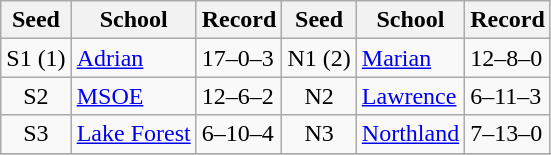<table class="wikitable">
<tr>
<th>Seed</th>
<th>School</th>
<th>Record</th>
<th>Seed</th>
<th>School</th>
<th>Record</th>
</tr>
<tr>
<td align=center>S1 (1)</td>
<td><a href='#'>Adrian</a></td>
<td>17–0–3</td>
<td align=center>N1 (2)</td>
<td><a href='#'>Marian</a></td>
<td>12–8–0</td>
</tr>
<tr>
<td align=center>S2</td>
<td><a href='#'>MSOE</a></td>
<td>12–6–2</td>
<td align=center>N2</td>
<td><a href='#'>Lawrence</a></td>
<td>6–11–3</td>
</tr>
<tr>
<td align=center>S3</td>
<td><a href='#'>Lake Forest</a></td>
<td>6–10–4</td>
<td align=center>N3</td>
<td><a href='#'>Northland</a></td>
<td>7–13–0</td>
</tr>
<tr>
</tr>
</table>
